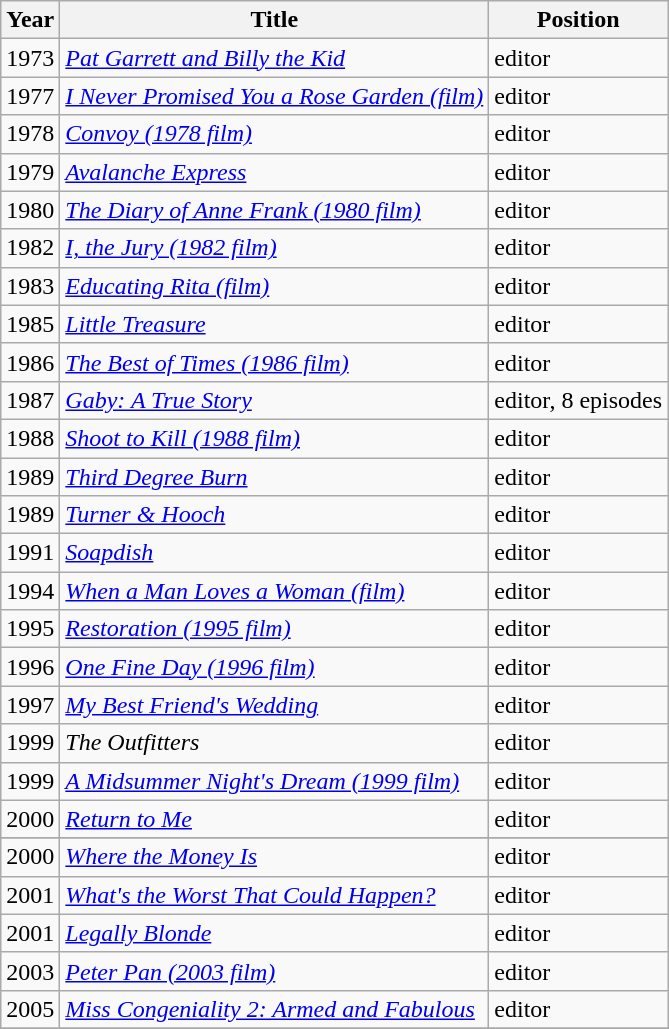<table class="wikitable sortable">
<tr>
<th>Year</th>
<th>Title</th>
<th><strong>Position</strong></th>
</tr>
<tr>
<td>1973</td>
<td><em><a href='#'>Pat Garrett and Billy the Kid</a></em></td>
<td>editor</td>
</tr>
<tr>
<td>1977</td>
<td><em><a href='#'>I Never Promised You a Rose Garden (film)</a></em></td>
<td>editor</td>
</tr>
<tr>
<td>1978</td>
<td><em><a href='#'>Convoy (1978 film)</a></em></td>
<td>editor</td>
</tr>
<tr>
<td>1979</td>
<td><em><a href='#'>Avalanche Express</a></em></td>
<td>editor</td>
</tr>
<tr>
<td>1980</td>
<td><em><a href='#'>The Diary of Anne Frank (1980 film)</a></em></td>
<td>editor</td>
</tr>
<tr>
<td>1982</td>
<td><em><a href='#'>I, the Jury (1982 film)</a></em></td>
<td>editor</td>
</tr>
<tr>
<td>1983</td>
<td><em><a href='#'>Educating Rita (film)</a></em></td>
<td>editor</td>
</tr>
<tr>
<td>1985</td>
<td><em><a href='#'>Little Treasure</a></em></td>
<td>editor</td>
</tr>
<tr>
<td>1986</td>
<td><em><a href='#'>The Best of Times (1986 film)</a></em></td>
<td>editor</td>
</tr>
<tr>
<td>1987</td>
<td><em><a href='#'>Gaby: A True Story</a></em></td>
<td>editor, 8 episodes</td>
</tr>
<tr>
<td>1988</td>
<td><em><a href='#'>Shoot to Kill (1988 film)</a></em></td>
<td>editor</td>
</tr>
<tr>
<td>1989</td>
<td><em><a href='#'>Third Degree Burn</a></em></td>
<td>editor</td>
</tr>
<tr>
<td>1989</td>
<td><em><a href='#'>Turner & Hooch</a></em></td>
<td>editor</td>
</tr>
<tr>
<td>1991</td>
<td><em><a href='#'>Soapdish</a></em></td>
<td>editor</td>
</tr>
<tr>
<td>1994</td>
<td><em><a href='#'>When a Man Loves a Woman (film)</a></em></td>
<td>editor</td>
</tr>
<tr>
<td>1995</td>
<td><em><a href='#'>Restoration (1995 film)</a></em></td>
<td>editor</td>
</tr>
<tr>
<td>1996</td>
<td><em><a href='#'>One Fine Day (1996 film)</a></em></td>
<td>editor</td>
</tr>
<tr>
<td>1997</td>
<td><em><a href='#'>My Best Friend's Wedding</a></em></td>
<td>editor</td>
</tr>
<tr>
<td>1999</td>
<td><em>The Outfitters</em></td>
<td>editor</td>
</tr>
<tr>
<td>1999</td>
<td><em><a href='#'>A Midsummer Night's Dream (1999 film)</a></em></td>
<td>editor</td>
</tr>
<tr>
<td>2000</td>
<td><em><a href='#'>Return to Me</a></em></td>
<td>editor</td>
</tr>
<tr>
</tr>
<tr>
<td>2000</td>
<td><em><a href='#'>Where the Money Is</a></em></td>
<td>editor</td>
</tr>
<tr>
<td>2001</td>
<td><em><a href='#'>What's the Worst That Could Happen?</a></em></td>
<td>editor</td>
</tr>
<tr>
<td>2001</td>
<td><em><a href='#'>Legally Blonde</a></em></td>
<td>editor</td>
</tr>
<tr>
<td>2003</td>
<td><em><a href='#'>Peter Pan (2003 film)</a></em></td>
<td>editor</td>
</tr>
<tr>
<td>2005</td>
<td><em><a href='#'>Miss Congeniality 2: Armed and Fabulous</a></em></td>
<td>editor</td>
</tr>
<tr>
</tr>
</table>
